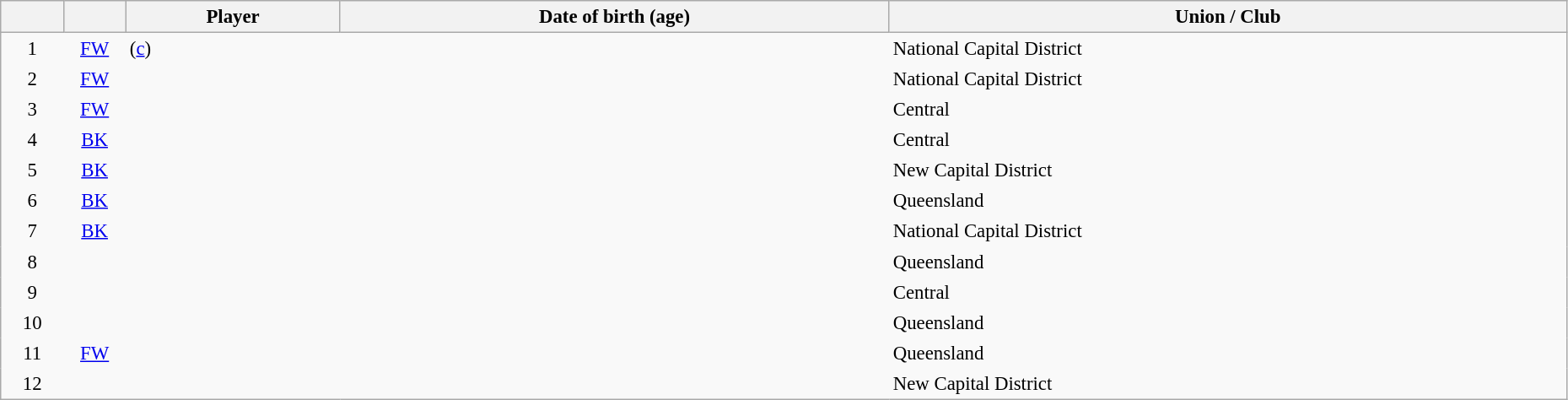<table class="sortable wikitable plainrowheaders" style="font-size:95%; width: 98%">
<tr>
<th scope="col" style="width:4%"></th>
<th scope="col" style="width:4%"></th>
<th scope="col">Player</th>
<th scope="col">Date of birth (age)</th>
<th scope="col">Union / Club</th>
</tr>
<tr>
<td style="text-align:center; border:0">1</td>
<td style="text-align:center; border:0"><a href='#'>FW</a></td>
<td style="text-align:left; border:0">(<a href='#'>c</a>)</td>
<td style="text-align:left; border:0"></td>
<td style="text-align:left; border:0"> National Capital District</td>
</tr>
<tr>
<td style="text-align:center; border:0">2</td>
<td style="text-align:center; border:0"><a href='#'>FW</a></td>
<td style="text-align:left; border:0"></td>
<td style="text-align:left; border:0"></td>
<td style="text-align:left; border:0"> National Capital District</td>
</tr>
<tr>
<td style="text-align:center; border:0">3</td>
<td style="text-align:center; border:0"><a href='#'>FW</a></td>
<td style="text-align:left; border:0"></td>
<td style="text-align:left; border:0"></td>
<td style="text-align:left; border:0"> Central</td>
</tr>
<tr>
<td style="text-align:center; border:0">4</td>
<td style="text-align:center; border:0"><a href='#'>BK</a></td>
<td style="text-align:left; border:0"></td>
<td style="text-align:left; border:0"></td>
<td style="text-align:left; border:0"> Central</td>
</tr>
<tr>
<td style="text-align:center; border:0">5</td>
<td style="text-align:center; border:0"><a href='#'>BK</a></td>
<td style="text-align:left; border:0"></td>
<td style="text-align:left; border:0"></td>
<td style="text-align:left; border:0"> New Capital District</td>
</tr>
<tr>
<td style="text-align:center; border:0">6</td>
<td style="text-align:center; border:0"><a href='#'>BK</a></td>
<td style="text-align:left; border:0"></td>
<td style="text-align:left; border:0"></td>
<td style="text-align:left; border:0"> Queensland</td>
</tr>
<tr>
<td style="text-align:center; border:0">7</td>
<td style="text-align:center; border:0"><a href='#'>BK</a></td>
<td style="text-align:left; border:0"></td>
<td style="text-align:left; border:0"></td>
<td style="text-align:left; border:0"> National Capital District</td>
</tr>
<tr>
<td style="text-align:center; border:0">8</td>
<td style="text-align:center; border:0"></td>
<td style="text-align:left; border:0"></td>
<td style="text-align:left; border:0"></td>
<td style="text-align:left; border:0"> Queensland</td>
</tr>
<tr>
<td style="text-align:center; border:0">9</td>
<td style="text-align:center; border:0"></td>
<td style="text-align:left; border:0"></td>
<td style="text-align:left; border:0"></td>
<td style="text-align:left; border:0"> Central</td>
</tr>
<tr>
<td style="text-align:center; border:0">10</td>
<td style="text-align:center; border:0"></td>
<td style="text-align:left; border:0"></td>
<td style="text-align:left; border:0"></td>
<td style="text-align:left; border:0"> Queensland</td>
</tr>
<tr>
<td style="text-align:center; border:0">11</td>
<td style="text-align:center; border:0"><a href='#'>FW</a></td>
<td style="text-align:left; border:0"></td>
<td style="text-align:left; border:0"></td>
<td style="text-align:left; border:0"> Queensland</td>
</tr>
<tr>
<td style="text-align:center; border:0">12</td>
<td style="text-align:center; border:0"></td>
<td style="text-align:left; border:0"></td>
<td style="text-align:left; border:0"></td>
<td style="text-align:left; border:0"> New Capital District</td>
</tr>
</table>
